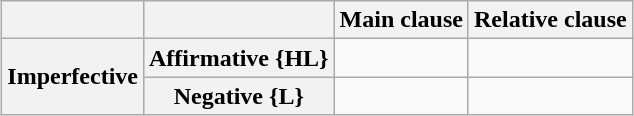<table class="wikitable" style="margin-left: auto; margin-right: auto; border: none;">
<tr>
<th></th>
<th></th>
<th>Main clause</th>
<th>Relative clause</th>
</tr>
<tr>
<th rowspan="2">Imperfective</th>
<th>Affirmative {HL}</th>
<td></td>
<td></td>
</tr>
<tr>
<th>Negative {L}</th>
<td></td>
<td></td>
</tr>
<tr>
</tr>
</table>
